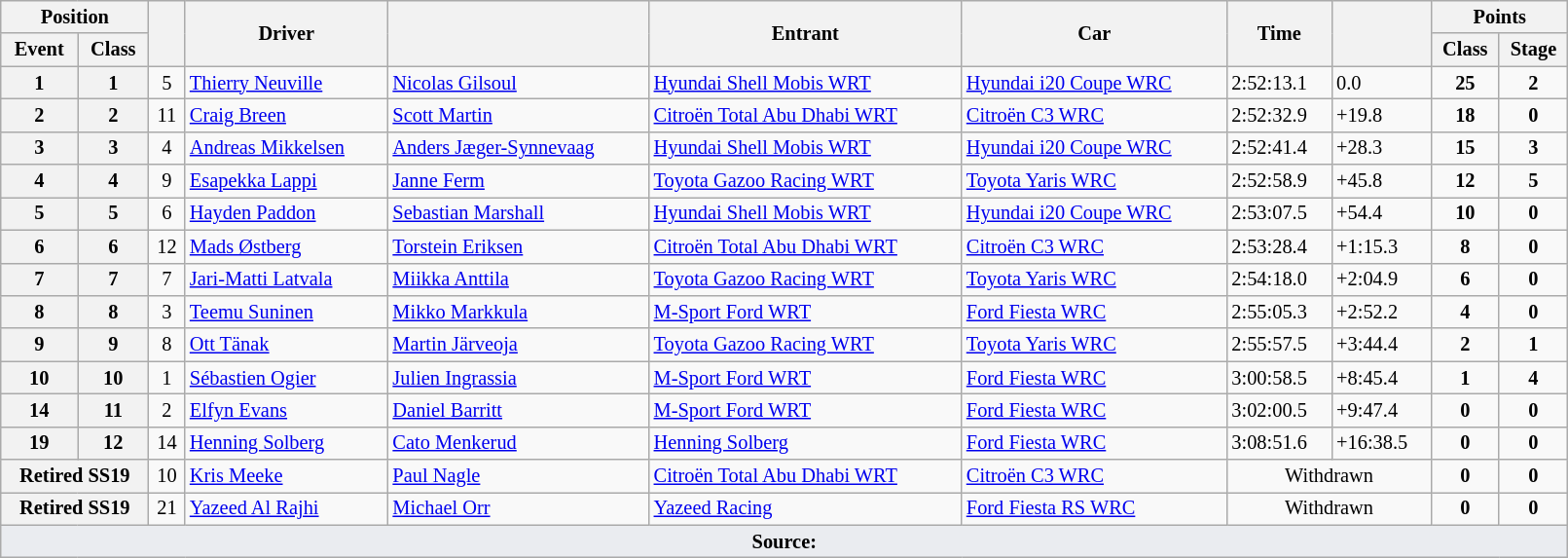<table class="wikitable" width=85% style="font-size: 85%;">
<tr>
<th colspan="2">Position</th>
<th rowspan="2"></th>
<th rowspan="2">Driver</th>
<th rowspan="2"></th>
<th rowspan="2">Entrant</th>
<th rowspan="2">Car</th>
<th rowspan="2">Time</th>
<th rowspan="2"></th>
<th colspan="2">Points</th>
</tr>
<tr>
<th>Event</th>
<th>Class</th>
<th>Class</th>
<th>Stage</th>
</tr>
<tr>
<th>1</th>
<th>1</th>
<td align="center">5</td>
<td><a href='#'>Thierry Neuville</a></td>
<td><a href='#'>Nicolas Gilsoul</a></td>
<td><a href='#'>Hyundai Shell Mobis WRT</a></td>
<td nowrap><a href='#'>Hyundai i20 Coupe WRC</a></td>
<td>2:52:13.1</td>
<td>0.0</td>
<td align="center"><strong>25</strong></td>
<td align="center"><strong>2</strong></td>
</tr>
<tr>
<th>2</th>
<th>2</th>
<td align="center">11</td>
<td><a href='#'>Craig Breen</a></td>
<td><a href='#'>Scott Martin</a></td>
<td nowrap><a href='#'>Citroën Total Abu Dhabi WRT</a></td>
<td><a href='#'>Citroën C3 WRC</a></td>
<td>2:52:32.9</td>
<td>+19.8</td>
<td align="center"><strong>18</strong></td>
<td align="center"><strong>0</strong></td>
</tr>
<tr>
<th>3</th>
<th>3</th>
<td align="center">4</td>
<td nowrap><a href='#'>Andreas Mikkelsen</a></td>
<td nowrap><a href='#'>Anders Jæger-Synnevaag</a></td>
<td><a href='#'>Hyundai Shell Mobis WRT</a></td>
<td><a href='#'>Hyundai i20 Coupe WRC</a></td>
<td>2:52:41.4</td>
<td>+28.3</td>
<td align="center"><strong>15</strong></td>
<td align="center"><strong>3</strong></td>
</tr>
<tr>
<th>4</th>
<th>4</th>
<td align="center">9</td>
<td><a href='#'>Esapekka Lappi</a></td>
<td><a href='#'>Janne Ferm</a></td>
<td><a href='#'>Toyota Gazoo Racing WRT</a></td>
<td><a href='#'>Toyota Yaris WRC</a></td>
<td>2:52:58.9</td>
<td>+45.8</td>
<td align="center"><strong>12</strong></td>
<td align="center"><strong>5</strong></td>
</tr>
<tr>
<th>5</th>
<th>5</th>
<td align="center">6</td>
<td><a href='#'>Hayden Paddon</a></td>
<td><a href='#'>Sebastian Marshall</a></td>
<td><a href='#'>Hyundai Shell Mobis WRT</a></td>
<td><a href='#'>Hyundai i20 Coupe WRC</a></td>
<td>2:53:07.5</td>
<td>+54.4</td>
<td align="center"><strong>10</strong></td>
<td align="center"><strong>0</strong></td>
</tr>
<tr>
<th>6</th>
<th>6</th>
<td align="center">12</td>
<td><a href='#'>Mads Østberg</a></td>
<td><a href='#'>Torstein Eriksen</a></td>
<td><a href='#'>Citroën Total Abu Dhabi WRT</a></td>
<td><a href='#'>Citroën C3 WRC</a></td>
<td>2:53:28.4</td>
<td>+1:15.3</td>
<td align="center"><strong>8</strong></td>
<td align="center"><strong>0</strong></td>
</tr>
<tr>
<th>7</th>
<th>7</th>
<td align="center">7</td>
<td><a href='#'>Jari-Matti Latvala</a></td>
<td><a href='#'>Miikka Anttila</a></td>
<td><a href='#'>Toyota Gazoo Racing WRT</a></td>
<td><a href='#'>Toyota Yaris WRC</a></td>
<td>2:54:18.0</td>
<td>+2:04.9</td>
<td align="center"><strong>6</strong></td>
<td align="center"><strong>0</strong></td>
</tr>
<tr>
<th>8</th>
<th>8</th>
<td align="center">3</td>
<td><a href='#'>Teemu Suninen</a></td>
<td><a href='#'>Mikko Markkula</a></td>
<td><a href='#'>M-Sport Ford WRT</a></td>
<td><a href='#'>Ford Fiesta WRC</a></td>
<td>2:55:05.3</td>
<td>+2:52.2</td>
<td align="center"><strong>4</strong></td>
<td align="center"><strong>0</strong></td>
</tr>
<tr>
<th>9</th>
<th>9</th>
<td align="center">8</td>
<td><a href='#'>Ott Tänak</a></td>
<td><a href='#'>Martin Järveoja</a></td>
<td><a href='#'>Toyota Gazoo Racing WRT</a></td>
<td><a href='#'>Toyota Yaris WRC</a></td>
<td>2:55:57.5</td>
<td>+3:44.4</td>
<td align="center"><strong>2</strong></td>
<td align="center"><strong>1</strong></td>
</tr>
<tr>
<th>10</th>
<th>10</th>
<td align="center">1</td>
<td><a href='#'>Sébastien Ogier</a></td>
<td><a href='#'>Julien Ingrassia</a></td>
<td><a href='#'>M-Sport Ford WRT</a></td>
<td><a href='#'>Ford Fiesta WRC</a></td>
<td>3:00:58.5</td>
<td>+8:45.4</td>
<td align="center"><strong>1</strong></td>
<td align="center"><strong>4</strong></td>
</tr>
<tr>
<th>14</th>
<th>11</th>
<td align="center">2</td>
<td><a href='#'>Elfyn Evans</a></td>
<td><a href='#'>Daniel Barritt</a></td>
<td><a href='#'>M-Sport Ford WRT</a></td>
<td><a href='#'>Ford Fiesta WRC</a></td>
<td>3:02:00.5</td>
<td>+9:47.4</td>
<td align="center"><strong>0</strong></td>
<td align="center"><strong>0</strong></td>
</tr>
<tr>
<th>19</th>
<th>12</th>
<td align="center">14</td>
<td><a href='#'>Henning Solberg</a></td>
<td><a href='#'>Cato Menkerud</a></td>
<td><a href='#'>Henning Solberg</a></td>
<td><a href='#'>Ford Fiesta WRC</a></td>
<td>3:08:51.6</td>
<td>+16:38.5</td>
<td align="center"><strong>0</strong></td>
<td align="center"><strong>0</strong></td>
</tr>
<tr>
<th colspan="2" nowrap>Retired SS19</th>
<td align="center">10</td>
<td><a href='#'>Kris Meeke</a></td>
<td><a href='#'>Paul Nagle</a></td>
<td><a href='#'>Citroën Total Abu Dhabi WRT</a></td>
<td><a href='#'>Citroën C3 WRC</a></td>
<td align="center" colspan="2">Withdrawn</td>
<td align="center"><strong>0</strong></td>
<td align="center"><strong>0</strong></td>
</tr>
<tr>
<th colspan="2">Retired SS19</th>
<td align="center">21</td>
<td><a href='#'>Yazeed Al Rajhi</a></td>
<td><a href='#'>Michael Orr</a></td>
<td><a href='#'>Yazeed Racing</a></td>
<td><a href='#'>Ford Fiesta RS WRC</a></td>
<td align="center" colspan="2">Withdrawn</td>
<td align="center"><strong>0</strong></td>
<td align="center"><strong>0</strong></td>
</tr>
<tr>
<td style="background-color:#EAECF0; text-align:center" colspan="11"><strong>Source:</strong></td>
</tr>
</table>
